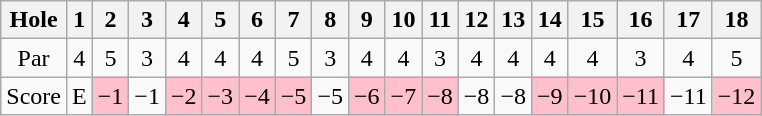<table class="wikitable" style="text-align:center">
<tr>
<th>Hole</th>
<th>1</th>
<th>2</th>
<th>3</th>
<th>4</th>
<th>5</th>
<th>6</th>
<th>7</th>
<th>8</th>
<th>9</th>
<th>10</th>
<th>11</th>
<th>12</th>
<th>13</th>
<th>14</th>
<th>15</th>
<th>16</th>
<th>17</th>
<th>18</th>
</tr>
<tr>
<td>Par</td>
<td>4</td>
<td>5</td>
<td>3</td>
<td>4</td>
<td>4</td>
<td>4</td>
<td>5</td>
<td>3</td>
<td>4</td>
<td>4</td>
<td>3</td>
<td>4</td>
<td>4</td>
<td>4</td>
<td>4</td>
<td>3</td>
<td>4</td>
<td>5</td>
</tr>
<tr>
<td>Score</td>
<td>E</td>
<td style="background: Pink;">−1</td>
<td>−1</td>
<td style="background: Pink;">−2</td>
<td style="background: Pink;">−3</td>
<td style="background: Pink;">−4</td>
<td style="background: Pink;">−5</td>
<td>−5</td>
<td style="background: Pink;">−6</td>
<td style="background: Pink;">−7</td>
<td style="background: Pink;">−8</td>
<td>−8</td>
<td>−8</td>
<td style="background: Pink;">−9</td>
<td style="background: Pink;">−10</td>
<td style="background: Pink;">−11</td>
<td>−11</td>
<td style="background: Pink;">−12</td>
</tr>
</table>
